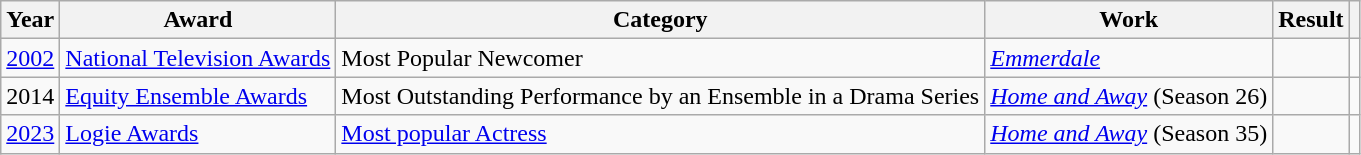<table class="wikitable">
<tr>
<th>Year</th>
<th>Award</th>
<th>Category</th>
<th>Work</th>
<th>Result</th>
<th></th>
</tr>
<tr>
<td><a href='#'>2002</a></td>
<td><a href='#'>National Television Awards</a></td>
<td>Most Popular Newcomer</td>
<td><em><a href='#'>Emmerdale</a></em></td>
<td></td>
<td align="center"></td>
</tr>
<tr>
<td>2014</td>
<td><a href='#'>Equity Ensemble Awards</a></td>
<td>Most Outstanding Performance by an Ensemble in a Drama Series </td>
<td><em><a href='#'>Home and Away</a></em> (Season 26)</td>
<td></td>
<td align="center"></td>
</tr>
<tr>
<td><a href='#'>2023</a></td>
<td><a href='#'>Logie Awards</a></td>
<td><a href='#'>Most popular Actress</a></td>
<td><em><a href='#'>Home and Away</a></em> (Season 35)</td>
<td></td>
<td align="center"></td>
</tr>
</table>
